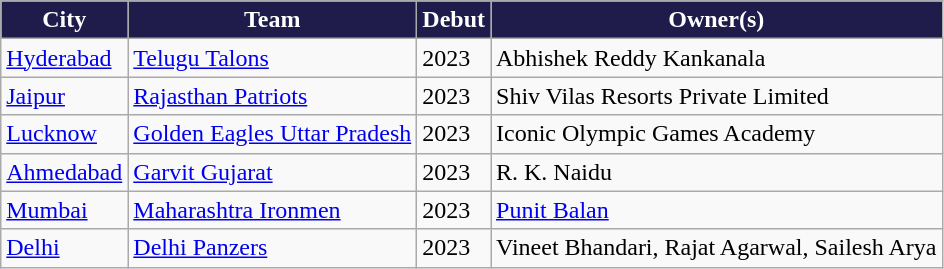<table class="wikitable">
<tr>
<th style="background:#1F1C4C;color:#FFFFFF">City</th>
<th style="background:#1F1C4C;color:#FFFFFF">Team</th>
<th style="background:#1F1C4C;color:#FFFFFF">Debut</th>
<th style="background:#1F1C4C;color:#FFFFFF">Owner(s)</th>
</tr>
<tr>
<td><a href='#'>Hyderabad</a></td>
<td><a href='#'>Telugu Talons</a></td>
<td>2023</td>
<td>Abhishek Reddy Kankanala</td>
</tr>
<tr>
<td><a href='#'>Jaipur</a></td>
<td><a href='#'>Rajasthan Patriots</a></td>
<td>2023</td>
<td>Shiv Vilas Resorts Private Limited</td>
</tr>
<tr>
<td><a href='#'>Lucknow</a></td>
<td><a href='#'>Golden Eagles Uttar Pradesh</a></td>
<td>2023</td>
<td>Iconic Olympic Games Academy</td>
</tr>
<tr>
<td><a href='#'>Ahmedabad</a></td>
<td><a href='#'>Garvit Gujarat</a></td>
<td>2023</td>
<td>R. K. Naidu</td>
</tr>
<tr>
<td><a href='#'>Mumbai</a></td>
<td><a href='#'>Maharashtra Ironmen</a></td>
<td>2023</td>
<td><a href='#'>Punit Balan</a></td>
</tr>
<tr>
<td><a href='#'>Delhi</a></td>
<td><a href='#'>Delhi Panzers</a></td>
<td>2023</td>
<td>Vineet Bhandari, Rajat Agarwal, Sailesh Arya</td>
</tr>
</table>
